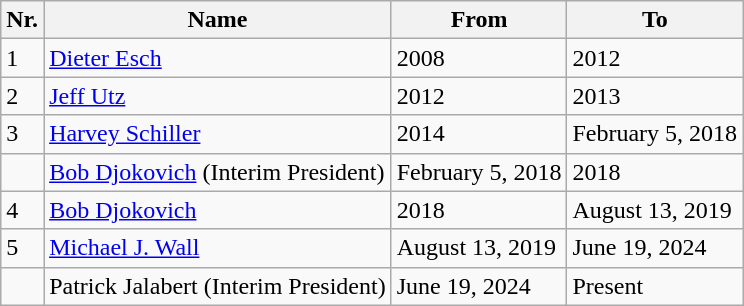<table class="wikitable">
<tr>
<th>Nr.</th>
<th>Name</th>
<th>From</th>
<th>To</th>
</tr>
<tr>
<td>1</td>
<td><a href='#'>Dieter Esch</a></td>
<td>2008</td>
<td>2012</td>
</tr>
<tr>
<td>2</td>
<td><a href='#'>Jeff Utz</a></td>
<td>2012</td>
<td>2013</td>
</tr>
<tr>
<td>3</td>
<td><a href='#'>Harvey Schiller</a></td>
<td>2014</td>
<td>February 5, 2018</td>
</tr>
<tr>
<td></td>
<td><a href='#'>Bob Djokovich</a> (Interim President)</td>
<td>February 5, 2018</td>
<td>2018</td>
</tr>
<tr>
<td>4</td>
<td><a href='#'>Bob Djokovich</a></td>
<td>2018</td>
<td>August 13, 2019</td>
</tr>
<tr>
<td>5</td>
<td><a href='#'>Michael J. Wall</a></td>
<td>August 13, 2019</td>
<td>June 19, 2024</td>
</tr>
<tr>
<td></td>
<td>Patrick Jalabert (Interim President)</td>
<td>June 19, 2024</td>
<td>Present</td>
</tr>
</table>
